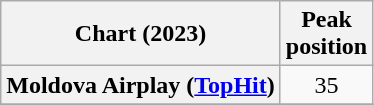<table class="wikitable plainrowheaders" style="text-align:center">
<tr>
<th scope="col">Chart (2023)</th>
<th scope="col">Peak<br>position</th>
</tr>
<tr>
<th scope="row">Moldova Airplay (<a href='#'>TopHit</a>)</th>
<td>35</td>
</tr>
<tr>
</tr>
</table>
